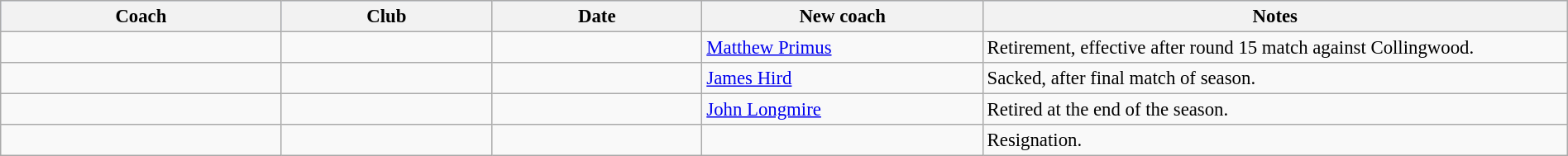<table class="wikitable sortable"  style="text-align:left; font-size:95%; width:100%;">
<tr style="background:#C1D8FF;">
<th style="width:12%;">Coach</th>
<th width=9%>Club</th>
<th width=9%>Date</th>
<th style="width:12%;">New coach</th>
<th style="width:25%;">Notes</th>
</tr>
<tr>
<td></td>
<td></td>
<td></td>
<td><a href='#'>Matthew Primus</a></td>
<td>Retirement, effective after round 15 match against Collingwood.</td>
</tr>
<tr>
<td></td>
<td></td>
<td></td>
<td><a href='#'>James Hird</a></td>
<td>Sacked, after final match of season.</td>
</tr>
<tr>
<td></td>
<td></td>
<td></td>
<td><a href='#'>John Longmire</a></td>
<td>Retired at the end of the season.</td>
</tr>
<tr>
<td></td>
<td></td>
<td></td>
<td></td>
<td>Resignation.</td>
</tr>
</table>
